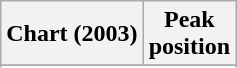<table class="wikitable sortable plainrowheaders" style="text-align:center">
<tr>
<th scope="col">Chart (2003)</th>
<th scope="col">Peak<br>position</th>
</tr>
<tr>
</tr>
<tr>
</tr>
<tr>
</tr>
</table>
